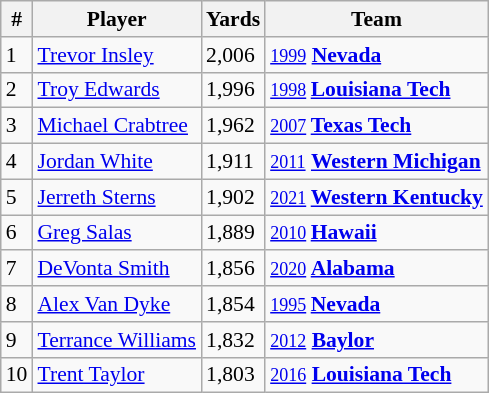<table class="wikitable" style="font-size:90%; white-space: nowrap;">
<tr>
<th>#</th>
<th>Player</th>
<th>Yards</th>
<th>Team</th>
</tr>
<tr>
<td>1</td>
<td><a href='#'>Trevor Insley</a></td>
<td>2,006</td>
<td><small><a href='#'>1999</a></small> <strong><a href='#'>Nevada</a></strong></td>
</tr>
<tr>
<td>2</td>
<td><a href='#'>Troy Edwards</a></td>
<td>1,996</td>
<td><small><a href='#'>1998</a> </small> <strong><a href='#'>Louisiana Tech</a></strong></td>
</tr>
<tr>
<td>3</td>
<td><a href='#'>Michael Crabtree</a></td>
<td>1,962</td>
<td><small> <a href='#'>2007</a> </small> <strong><a href='#'>Texas Tech</a></strong></td>
</tr>
<tr>
<td>4</td>
<td><a href='#'>Jordan White</a></td>
<td>1,911</td>
<td><small><a href='#'>2011</a></small> <strong><a href='#'>Western Michigan</a></strong></td>
</tr>
<tr>
<td>5</td>
<td><a href='#'>Jerreth Sterns</a></td>
<td>1,902</td>
<td><small> <a href='#'>2021</a> </small> <strong><a href='#'>Western Kentucky</a></strong></td>
</tr>
<tr>
<td>6</td>
<td><a href='#'>Greg Salas</a></td>
<td>1,889</td>
<td><small> <a href='#'>2010</a> </small> <strong><a href='#'>Hawaii</a></strong></td>
</tr>
<tr>
<td>7</td>
<td><a href='#'>DeVonta Smith</a></td>
<td>1,856</td>
<td><small> <a href='#'>2020</a> </small> <strong><a href='#'>Alabama</a></strong></td>
</tr>
<tr>
<td>8</td>
<td><a href='#'>Alex Van Dyke</a></td>
<td>1,854</td>
<td><small><a href='#'>1995</a> </small> <strong><a href='#'>Nevada</a></strong></td>
</tr>
<tr>
<td>9</td>
<td><a href='#'>Terrance Williams</a></td>
<td>1,832</td>
<td><small><a href='#'>2012</a></small> <strong><a href='#'>Baylor</a></strong></td>
</tr>
<tr>
<td>10</td>
<td><a href='#'>Trent Taylor</a></td>
<td>1,803</td>
<td><small> <a href='#'>2016</a></small> <strong><a href='#'>Louisiana Tech</a></strong></td>
</tr>
</table>
